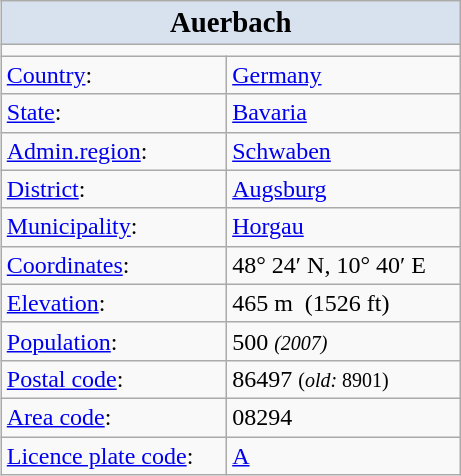<table class="wikitable" style="float: right; width: 307px; margin-left: 1em;" summary="Infobox">
<tr>
<th colspan="2" style="background: #D8E2EF;"><big>Auerbach</big></th>
</tr>
<tr class="backgroundcolor22" align="center">
<td align="center" colspan="2"></td>
</tr>
<tr class="backgroundcolor22">
<td><a href='#'>Country</a>:</td>
<td> <a href='#'>Germany</a></td>
</tr>
<tr class="backgroundcolor22">
<td><a href='#'>State</a>:</td>
<td> <a href='#'>Bavaria</a></td>
</tr>
<tr class="hintergrundfarbe2">
<td><a href='#'>Admin.region</a>:</td>
<td> <a href='#'>Schwaben</a></td>
</tr>
<tr class="hintergrundfarbe2">
<td><a href='#'>District</a>:</td>
<td> <a href='#'>Augsburg</a></td>
</tr>
<tr class="hintergrundfarbe2">
<td><a href='#'>Municipality</a>:</td>
<td> <a href='#'>Horgau</a></td>
</tr>
<tr class="hintergrundfarbe2">
<td><a href='#'>Coordinates</a>:</td>
<td>48° 24′ N, 10° 40′ E</td>
</tr>
<tr class="hintergrundfarbe2">
<td><a href='#'>Elevation</a>:</td>
<td>465 m  (1526 ft)</td>
</tr>
<tr class="hintergrundfarbe2">
<td><a href='#'>Population</a>:</td>
<td>500 <small><em>(2007)</em></small></td>
</tr>
<tr class="hintergrundfarbe2">
<td><a href='#'>Postal code</a>:</td>
<td>86497 <small>(<em>old:</em> 8901)</small></td>
</tr>
<tr class="hintergrundfarbe2">
<td><a href='#'>Area code</a>:</td>
<td>08294</td>
</tr>
<tr class="hintergrundfarbe2">
<td><a href='#'>Licence plate code</a>:</td>
<td><a href='#'>A</a></td>
</tr>
</table>
